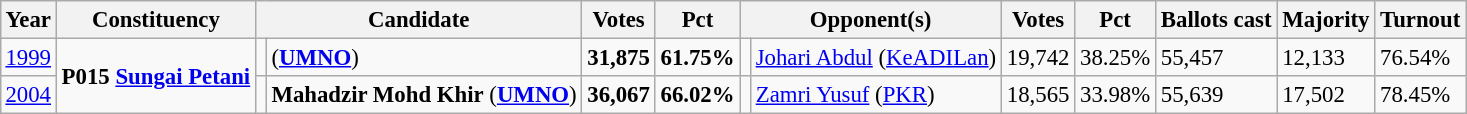<table class="wikitable" style="margin:0.5em ; font-size:95%">
<tr>
<th>Year</th>
<th>Constituency</th>
<th colspan=2>Candidate</th>
<th>Votes</th>
<th>Pct</th>
<th colspan=2>Opponent(s)</th>
<th>Votes</th>
<th>Pct</th>
<th>Ballots cast</th>
<th>Majority</th>
<th>Turnout</th>
</tr>
<tr>
<td><a href='#'>1999</a></td>
<td rowspan=2><strong>P015 <a href='#'>Sungai Petani</a></strong></td>
<td></td>
<td> (<a href='#'><strong>UMNO</strong></a>)</td>
<td align="right"><strong>31,875</strong></td>
<td><strong>61.75%</strong></td>
<td></td>
<td><a href='#'>Johari Abdul</a> (<a href='#'>KeADILan</a>)</td>
<td align="right">19,742</td>
<td>38.25%</td>
<td>55,457</td>
<td>12,133</td>
<td>76.54%</td>
</tr>
<tr>
<td><a href='#'>2004</a></td>
<td></td>
<td><strong>Mahadzir Mohd Khir</strong> (<a href='#'><strong>UMNO</strong></a>)</td>
<td align="right"><strong>36,067</strong></td>
<td><strong>66.02%</strong></td>
<td></td>
<td><a href='#'>Zamri Yusuf</a> (<a href='#'>PKR</a>)</td>
<td align="right">18,565</td>
<td>33.98%</td>
<td>55,639</td>
<td>17,502</td>
<td>78.45%</td>
</tr>
</table>
